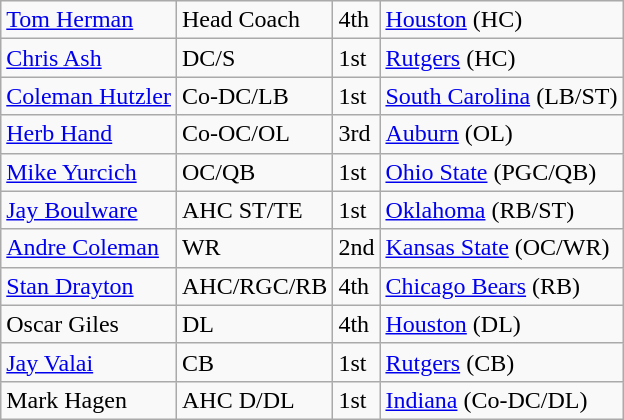<table class="wikitable">
<tr>
<td><a href='#'>Tom Herman</a></td>
<td>Head Coach</td>
<td>4th</td>
<td><a href='#'>Houston</a> (HC)</td>
</tr>
<tr>
<td><a href='#'>Chris Ash</a></td>
<td>DC/S</td>
<td>1st</td>
<td><a href='#'>Rutgers</a> (HC)</td>
</tr>
<tr>
<td><a href='#'>Coleman Hutzler</a></td>
<td>Co-DC/LB</td>
<td>1st</td>
<td><a href='#'>South Carolina</a> (LB/ST)</td>
</tr>
<tr>
<td><a href='#'>Herb Hand</a></td>
<td>Co-OC/OL</td>
<td>3rd</td>
<td><a href='#'>Auburn</a> (OL)</td>
</tr>
<tr>
<td><a href='#'>Mike Yurcich</a></td>
<td>OC/QB</td>
<td>1st</td>
<td><a href='#'>Ohio State</a> (PGC/QB)</td>
</tr>
<tr>
<td><a href='#'>Jay Boulware</a></td>
<td>AHC ST/TE</td>
<td>1st</td>
<td><a href='#'>Oklahoma</a> (RB/ST)</td>
</tr>
<tr>
<td><a href='#'>Andre Coleman</a></td>
<td>WR</td>
<td>2nd</td>
<td><a href='#'>Kansas State</a> (OC/WR)</td>
</tr>
<tr>
<td><a href='#'>Stan Drayton</a></td>
<td>AHC/RGC/RB</td>
<td>4th</td>
<td><a href='#'>Chicago Bears</a> (RB)</td>
</tr>
<tr>
<td>Oscar Giles</td>
<td>DL</td>
<td>4th</td>
<td><a href='#'>Houston</a> (DL)</td>
</tr>
<tr>
<td><a href='#'>Jay Valai</a></td>
<td>CB</td>
<td>1st</td>
<td><a href='#'>Rutgers</a> (CB)</td>
</tr>
<tr>
<td>Mark Hagen</td>
<td>AHC D/DL</td>
<td>1st</td>
<td><a href='#'>Indiana</a> (Co-DC/DL)</td>
</tr>
</table>
